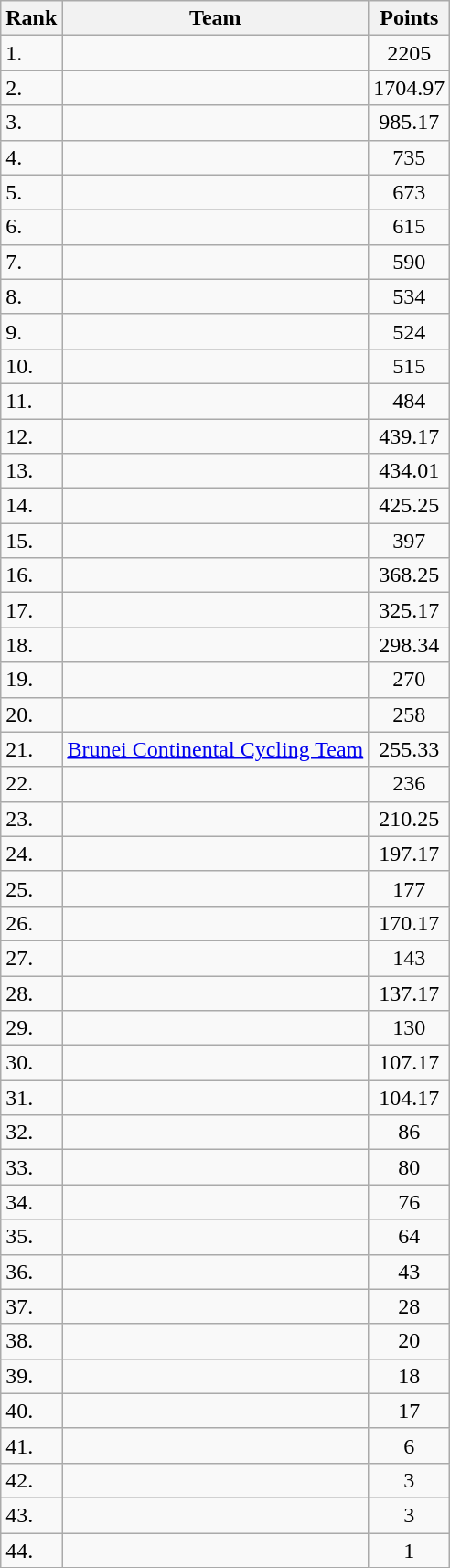<table class="wikitable sortable">
<tr>
<th>Rank</th>
<th>Team</th>
<th>Points</th>
</tr>
<tr>
<td>1.</td>
<td> </td>
<td align=center>2205</td>
</tr>
<tr>
<td>2.</td>
<td> </td>
<td align=center>1704.97</td>
</tr>
<tr>
<td>3.</td>
<td> </td>
<td align=center>985.17</td>
</tr>
<tr>
<td>4.</td>
<td> </td>
<td align=center>735</td>
</tr>
<tr>
<td>5.</td>
<td> </td>
<td align=center>673</td>
</tr>
<tr>
<td>6.</td>
<td> </td>
<td align=center>615</td>
</tr>
<tr>
<td>7.</td>
<td> </td>
<td align=center>590</td>
</tr>
<tr>
<td>8.</td>
<td> </td>
<td align=center>534</td>
</tr>
<tr>
<td>9.</td>
<td> </td>
<td align=center>524</td>
</tr>
<tr>
<td>10.</td>
<td> </td>
<td align=center>515</td>
</tr>
<tr>
<td>11.</td>
<td> </td>
<td align=center>484</td>
</tr>
<tr>
<td>12.</td>
<td> </td>
<td align=center>439.17</td>
</tr>
<tr>
<td>13.</td>
<td> </td>
<td align=center>434.01</td>
</tr>
<tr>
<td>14.</td>
<td> </td>
<td align=center>425.25</td>
</tr>
<tr>
<td>15.</td>
<td> </td>
<td align=center>397</td>
</tr>
<tr>
<td>16.</td>
<td> </td>
<td align=center>368.25</td>
</tr>
<tr>
<td>17.</td>
<td> </td>
<td align=center>325.17</td>
</tr>
<tr>
<td>18.</td>
<td> </td>
<td align=center>298.34</td>
</tr>
<tr>
<td>19.</td>
<td> </td>
<td align=center>270</td>
</tr>
<tr>
<td>20.</td>
<td> </td>
<td align=center>258</td>
</tr>
<tr>
<td>21.</td>
<td> <a href='#'>Brunei Continental Cycling Team</a></td>
<td align=center>255.33</td>
</tr>
<tr>
<td>22.</td>
<td> </td>
<td align=center>236</td>
</tr>
<tr>
<td>23.</td>
<td> </td>
<td align=center>210.25</td>
</tr>
<tr>
<td>24.</td>
<td> </td>
<td align=center>197.17</td>
</tr>
<tr>
<td>25.</td>
<td> </td>
<td align=center>177</td>
</tr>
<tr>
<td>26.</td>
<td> </td>
<td align=center>170.17</td>
</tr>
<tr>
<td>27.</td>
<td> </td>
<td align=center>143</td>
</tr>
<tr>
<td>28.</td>
<td> </td>
<td align=center>137.17</td>
</tr>
<tr>
<td>29.</td>
<td> </td>
<td align=center>130</td>
</tr>
<tr>
<td>30.</td>
<td> </td>
<td align=center>107.17</td>
</tr>
<tr>
<td>31.</td>
<td> </td>
<td align=center>104.17</td>
</tr>
<tr>
<td>32.</td>
<td> </td>
<td align=center>86</td>
</tr>
<tr>
<td>33.</td>
<td> </td>
<td align=center>80</td>
</tr>
<tr>
<td>34.</td>
<td> </td>
<td align=center>76</td>
</tr>
<tr>
<td>35.</td>
<td> </td>
<td align=center>64</td>
</tr>
<tr>
<td>36.</td>
<td> </td>
<td align=center>43</td>
</tr>
<tr>
<td>37.</td>
<td> </td>
<td align=center>28</td>
</tr>
<tr>
<td>38.</td>
<td> </td>
<td align=center>20</td>
</tr>
<tr>
<td>39.</td>
<td> </td>
<td align=center>18</td>
</tr>
<tr>
<td>40.</td>
<td> </td>
<td align=center>17</td>
</tr>
<tr>
<td>41.</td>
<td> </td>
<td align=center>6</td>
</tr>
<tr>
<td>42.</td>
<td> </td>
<td align=center>3</td>
</tr>
<tr>
<td>43.</td>
<td> </td>
<td align=center>3</td>
</tr>
<tr>
<td>44.</td>
<td> </td>
<td align=center>1</td>
</tr>
</table>
